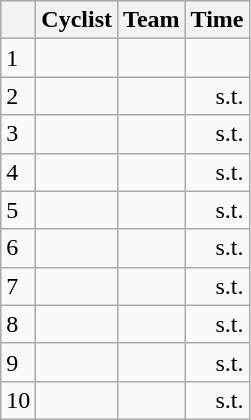<table class="wikitable">
<tr style="background:#ccccff;">
<th></th>
<th>Cyclist</th>
<th>Team</th>
<th>Time</th>
</tr>
<tr>
<td>1</td>
<td></td>
<td></td>
<td align="right"></td>
</tr>
<tr>
<td>2</td>
<td></td>
<td></td>
<td align="right">s.t.</td>
</tr>
<tr>
<td>3</td>
<td></td>
<td></td>
<td align="right">s.t.</td>
</tr>
<tr>
<td>4</td>
<td></td>
<td></td>
<td align="right">s.t.</td>
</tr>
<tr>
<td>5</td>
<td></td>
<td></td>
<td align="right">s.t.</td>
</tr>
<tr>
<td>6</td>
<td></td>
<td></td>
<td align="right">s.t.</td>
</tr>
<tr>
<td>7</td>
<td></td>
<td></td>
<td align="right">s.t.</td>
</tr>
<tr>
<td>8</td>
<td></td>
<td></td>
<td align="right">s.t.</td>
</tr>
<tr>
<td>9</td>
<td></td>
<td></td>
<td align="right">s.t.</td>
</tr>
<tr>
<td>10</td>
<td></td>
<td></td>
<td align="right">s.t.</td>
</tr>
</table>
